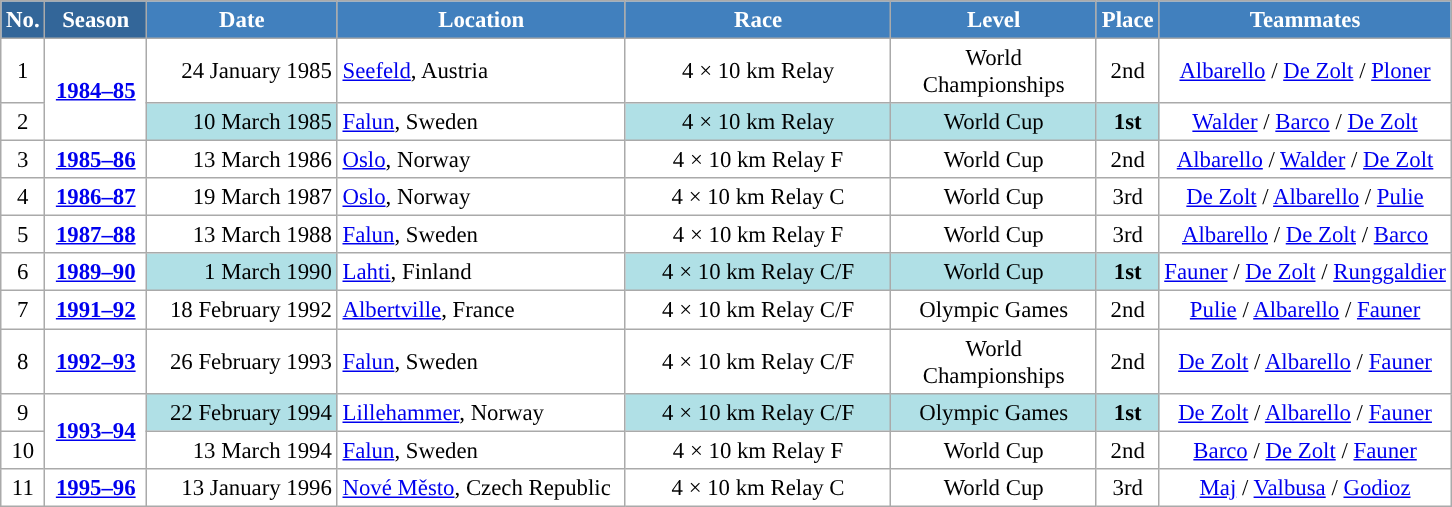<table class="wikitable sortable" style="font-size:95%; text-align:center; border:grey solid 1px; border-collapse:collapse; background:#ffffff;">
<tr style="background:#efefef;">
<th style="background-color:#369; color:white;">No.</th>
<th style="background-color:#369; color:white;">Season</th>
<th style="background-color:#4180be; color:white; width:120px;">Date</th>
<th style="background-color:#4180be; color:white; width:185px;">Location</th>
<th style="background-color:#4180be; color:white; width:170px;">Race</th>
<th style="background-color:#4180be; color:white; width:130px;">Level</th>
<th style="background-color:#4180be; color:white;">Place</th>
<th style="background-color:#4180be; color:white;">Teammates</th>
</tr>
<tr>
<td align=center>1</td>
<td rowspan=2 align=center><strong> <a href='#'>1984–85</a> </strong></td>
<td align=right>24 January 1985</td>
<td align=left> <a href='#'>Seefeld</a>, Austria</td>
<td>4 × 10 km Relay</td>
<td>World Championships</td>
<td>2nd</td>
<td><a href='#'>Albarello</a> / <a href='#'>De Zolt</a> / <a href='#'>Ploner</a></td>
</tr>
<tr>
<td align=center>2</td>
<td bgcolor="#BOEOE6" align=right>10 March 1985</td>
<td align=left> <a href='#'>Falun</a>, Sweden</td>
<td bgcolor="#BOEOE6">4 × 10 km Relay</td>
<td bgcolor="#BOEOE6">World Cup</td>
<td bgcolor="#BOEOE6"><strong>1st</strong></td>
<td><a href='#'>Walder</a> / <a href='#'>Barco</a> / <a href='#'>De Zolt</a></td>
</tr>
<tr>
<td align=center>3</td>
<td rowspan=1 align=center><strong> <a href='#'>1985–86</a> </strong></td>
<td align=right>13 March 1986</td>
<td align=left> <a href='#'>Oslo</a>, Norway</td>
<td>4 × 10 km Relay F</td>
<td>World Cup</td>
<td>2nd</td>
<td><a href='#'>Albarello</a> /  <a href='#'>Walder</a> / <a href='#'>De Zolt</a></td>
</tr>
<tr>
<td align=center>4</td>
<td rowspan=1 align=center><strong> <a href='#'>1986–87</a> </strong></td>
<td align=right>19 March 1987</td>
<td align=left> <a href='#'>Oslo</a>, Norway</td>
<td>4 × 10 km Relay C</td>
<td>World Cup</td>
<td>3rd</td>
<td><a href='#'>De Zolt</a> / <a href='#'>Albarello</a> / <a href='#'>Pulie</a></td>
</tr>
<tr>
<td align=center>5</td>
<td rowspan=1 align=center><strong> <a href='#'>1987–88</a> </strong></td>
<td align=right>13 March 1988</td>
<td align=left> <a href='#'>Falun</a>, Sweden</td>
<td>4 × 10 km Relay F</td>
<td>World Cup</td>
<td>3rd</td>
<td><a href='#'>Albarello</a> / <a href='#'>De Zolt</a> / <a href='#'>Barco</a></td>
</tr>
<tr>
<td align=center>6</td>
<td rowspan=1 align=center><strong><a href='#'>1989–90</a></strong></td>
<td bgcolor="#BOEOE6" align=right>1 March 1990</td>
<td align=left> <a href='#'>Lahti</a>, Finland</td>
<td bgcolor="#BOEOE6">4 × 10 km Relay C/F</td>
<td bgcolor="#BOEOE6">World Cup</td>
<td bgcolor="#BOEOE6"><strong>1st</strong></td>
<td><a href='#'>Fauner</a> / <a href='#'>De Zolt</a> / <a href='#'>Runggaldier</a></td>
</tr>
<tr>
<td align=center>7</td>
<td rowspan=1 align=center><strong> <a href='#'>1991–92</a> </strong></td>
<td align=right>18 February 1992</td>
<td align=left> <a href='#'>Albertville</a>, France</td>
<td>4 × 10 km Relay C/F</td>
<td>Olympic Games</td>
<td>2nd</td>
<td><a href='#'>Pulie</a> / <a href='#'>Albarello</a> / <a href='#'>Fauner</a></td>
</tr>
<tr>
<td align=center>8</td>
<td rowspan=1 align=center><strong> <a href='#'>1992–93</a> </strong></td>
<td align=right>26 February 1993</td>
<td align=left> <a href='#'>Falun</a>, Sweden</td>
<td>4 × 10 km Relay C/F</td>
<td>World Championships</td>
<td>2nd</td>
<td><a href='#'>De Zolt</a> / <a href='#'>Albarello</a> / <a href='#'>Fauner</a></td>
</tr>
<tr>
<td align=center>9</td>
<td rowspan=2 align=center><strong><a href='#'>1993–94</a></strong></td>
<td bgcolor="#BOEOE6" align=right>22 February 1994</td>
<td align=left> <a href='#'>Lillehammer</a>, Norway</td>
<td bgcolor="#BOEOE6">4 × 10 km Relay C/F</td>
<td bgcolor="#BOEOE6">Olympic Games</td>
<td bgcolor="#BOEOE6"><strong>1st</strong></td>
<td><a href='#'>De Zolt</a> / <a href='#'>Albarello</a> / <a href='#'>Fauner</a></td>
</tr>
<tr>
<td align=center>10</td>
<td align=right>13 March 1994</td>
<td align=left> <a href='#'>Falun</a>, Sweden</td>
<td>4 × 10 km Relay F</td>
<td>World Cup</td>
<td>2nd</td>
<td><a href='#'>Barco</a> / <a href='#'>De Zolt</a> / <a href='#'>Fauner</a></td>
</tr>
<tr>
<td align=center>11</td>
<td rowspan=1 align=center><strong> <a href='#'>1995–96</a> </strong></td>
<td align=right>13 January 1996</td>
<td align=left> <a href='#'>Nové Město</a>, Czech Republic</td>
<td>4 × 10 km Relay C</td>
<td>World Cup</td>
<td>3rd</td>
<td><a href='#'>Maj</a> / <a href='#'>Valbusa</a> / <a href='#'>Godioz</a></td>
</tr>
</table>
